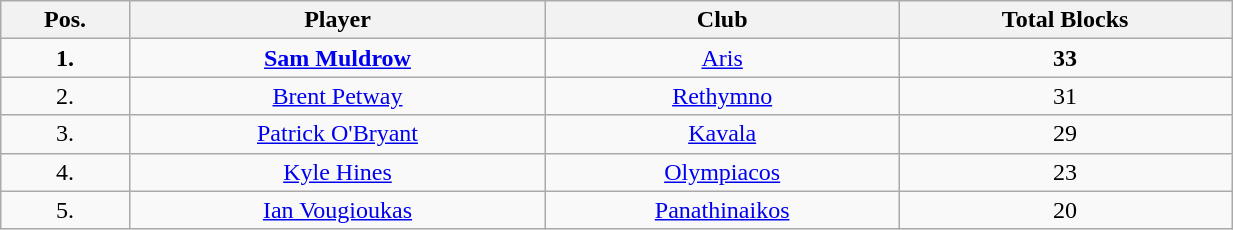<table class="wikitable" style="text-align: center;" width="65%">
<tr>
<th>Pos.</th>
<th>Player</th>
<th>Club</th>
<th>Total Blocks</th>
</tr>
<tr>
<td align="center"><strong>1.</strong></td>
<td> <strong><a href='#'>Sam Muldrow</a></strong></td>
<td><a href='#'>Aris</a></td>
<td align="center"><strong>33</strong></td>
</tr>
<tr>
<td align="center">2.</td>
<td> <a href='#'>Brent Petway</a></td>
<td><a href='#'>Rethymno</a></td>
<td align="center">31</td>
</tr>
<tr>
<td align="center">3.</td>
<td> <a href='#'>Patrick O'Bryant</a></td>
<td><a href='#'>Kavala</a></td>
<td align="center">29</td>
</tr>
<tr>
<td align="center">4.</td>
<td> <a href='#'>Kyle Hines</a></td>
<td><a href='#'>Olympiacos</a></td>
<td align="center">23</td>
</tr>
<tr>
<td align="center">5.</td>
<td> <a href='#'>Ian Vougioukas</a></td>
<td><a href='#'>Panathinaikos</a></td>
<td align="center">20</td>
</tr>
</table>
